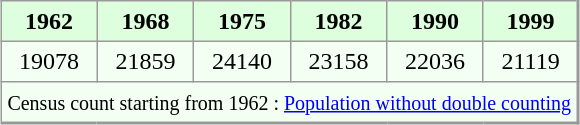<table align="center" rules="all" cellspacing="0" cellpadding="4" style="border: 1px solid #999; border-right: 2px solid #999; border-bottom:2px solid #999; background: #f3fff3">
<tr style="background: #ddffdd">
<th>1962</th>
<th>1968</th>
<th>1975</th>
<th>1982</th>
<th>1990</th>
<th>1999</th>
</tr>
<tr>
<td align=center>19078</td>
<td align=center>21859</td>
<td align=center>24140</td>
<td align=center>23158</td>
<td align=center>22036</td>
<td align=center>21119</td>
</tr>
<tr>
<td colspan=6 align=center><small>Census count starting from 1962 : <a href='#'>Population without double counting</a></small></td>
</tr>
</table>
